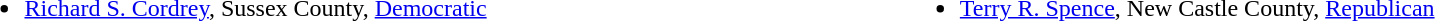<table width=100%>
<tr valign=top>
<td><br><ul><li><a href='#'>Richard S. Cordrey</a>, Sussex County, <a href='#'>Democratic</a></li></ul></td>
<td><br><ul><li><a href='#'>Terry R. Spence</a>, New Castle County, <a href='#'>Republican</a></li></ul></td>
</tr>
</table>
